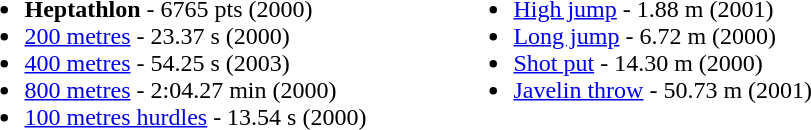<table>
<tr>
<td valign="top"><br><ul><li><strong>Heptathlon</strong> - 6765 pts (2000)</li><li><a href='#'>200 metres</a> - 23.37 s (2000)</li><li><a href='#'>400 metres</a> - 54.25 s (2003)</li><li><a href='#'>800 metres</a> - 2:04.27 min (2000)</li><li><a href='#'>100 metres hurdles</a> - 13.54 s (2000)</li></ul></td>
<td width="50"> </td>
<td valign="top"><br><ul><li><a href='#'>High jump</a> - 1.88 m (2001)</li><li><a href='#'>Long jump</a> - 6.72 m (2000)</li><li><a href='#'>Shot put</a> - 14.30 m (2000)</li><li><a href='#'>Javelin throw</a> - 50.73 m (2001)</li></ul></td>
</tr>
</table>
